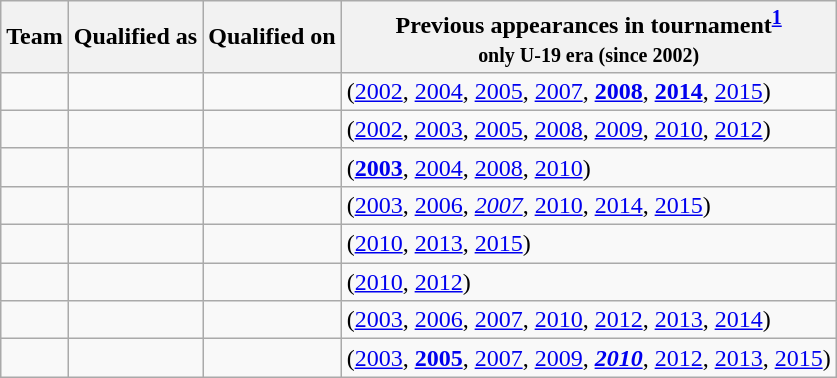<table class="wikitable sortable">
<tr>
<th>Team</th>
<th>Qualified as</th>
<th>Qualified on</th>
<th>Previous appearances in tournament<sup><strong><a href='#'>1</a></strong></sup><br><small>only U-19 era (since 2002)</small></th>
</tr>
<tr>
<td></td>
<td></td>
<td></td>
<td> (<a href='#'>2002</a>, <a href='#'>2004</a>, <a href='#'>2005</a>, <a href='#'>2007</a>, <strong><a href='#'>2008</a></strong>, <strong><a href='#'>2014</a></strong>, <a href='#'>2015</a>)</td>
</tr>
<tr>
<td></td>
<td></td>
<td></td>
<td> (<a href='#'>2002</a>, <a href='#'>2003</a>, <a href='#'>2005</a>, <a href='#'>2008</a>, <a href='#'>2009</a>, <a href='#'>2010</a>, <a href='#'>2012</a>)</td>
</tr>
<tr>
<td></td>
<td></td>
<td></td>
<td> (<strong><a href='#'>2003</a></strong>, <a href='#'>2004</a>, <a href='#'>2008</a>, <a href='#'>2010</a>)</td>
</tr>
<tr>
<td></td>
<td></td>
<td></td>
<td> (<a href='#'>2003</a>, <a href='#'>2006</a>, <em><a href='#'>2007</a></em>, <a href='#'>2010</a>, <a href='#'>2014</a>, <a href='#'>2015</a>)</td>
</tr>
<tr>
<td></td>
<td></td>
<td></td>
<td> (<a href='#'>2010</a>, <a href='#'>2013</a>, <a href='#'>2015</a>)</td>
</tr>
<tr>
<td></td>
<td></td>
<td></td>
<td> (<a href='#'>2010</a>, <a href='#'>2012</a>)</td>
</tr>
<tr>
<td></td>
<td></td>
<td></td>
<td> (<a href='#'>2003</a>, <a href='#'>2006</a>, <a href='#'>2007</a>, <a href='#'>2010</a>, <a href='#'>2012</a>, <a href='#'>2013</a>, <a href='#'>2014</a>)</td>
</tr>
<tr>
<td></td>
<td></td>
<td></td>
<td> (<a href='#'>2003</a>, <strong><a href='#'>2005</a></strong>, <a href='#'>2007</a>, <a href='#'>2009</a>, <strong><em><a href='#'>2010</a></em></strong>, <a href='#'>2012</a>, <a href='#'>2013</a>, <a href='#'>2015</a>)</td>
</tr>
</table>
